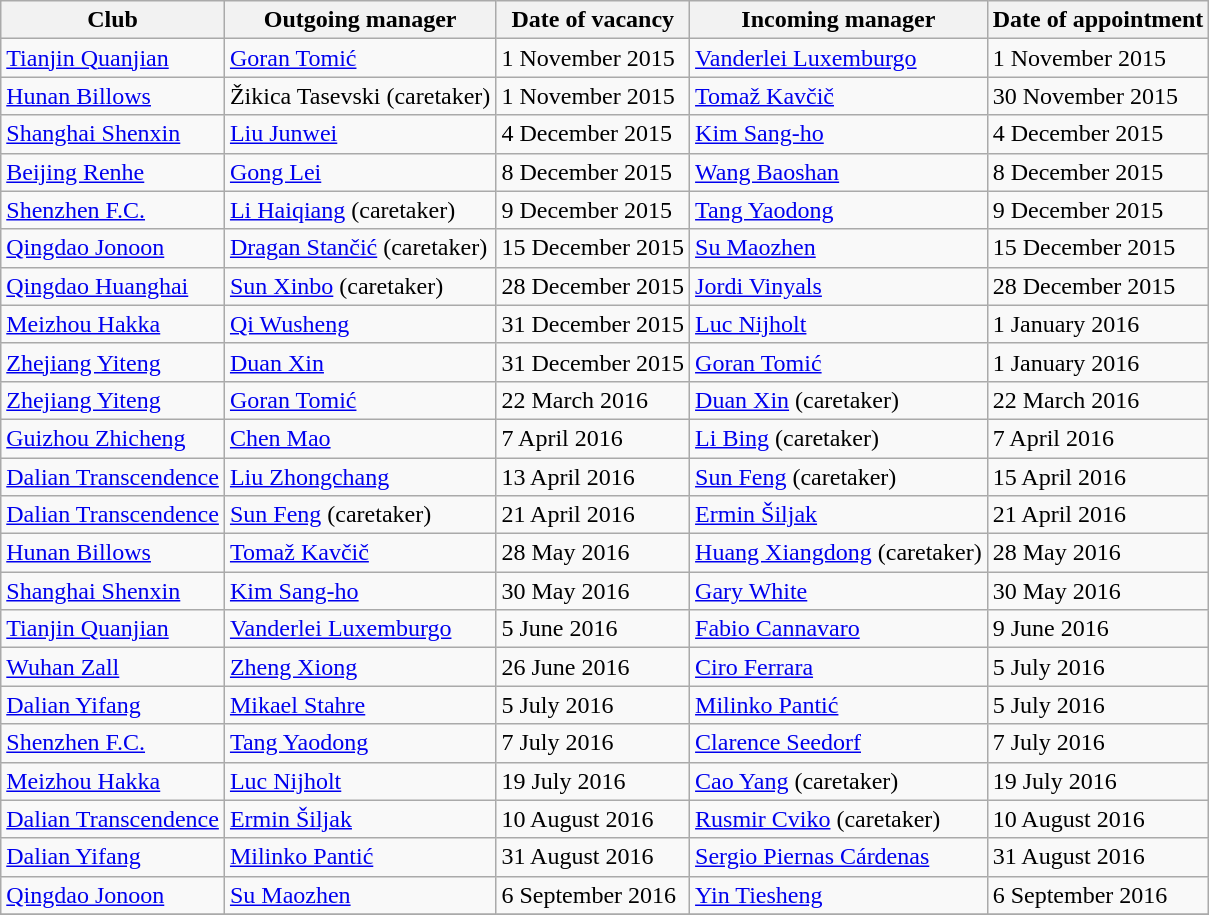<table class="wikitable">
<tr>
<th>Club</th>
<th>Outgoing manager</th>
<th>Date of vacancy</th>
<th>Incoming manager</th>
<th>Date of appointment</th>
</tr>
<tr>
<td><a href='#'>Tianjin Quanjian</a></td>
<td> <a href='#'>Goran Tomić</a></td>
<td>1 November 2015</td>
<td> <a href='#'>Vanderlei Luxemburgo</a></td>
<td>1 November 2015 </td>
</tr>
<tr>
<td><a href='#'>Hunan Billows</a></td>
<td> Žikica Tasevski (caretaker)</td>
<td>1 November 2015</td>
<td> <a href='#'>Tomaž Kavčič</a></td>
<td>30 November 2015 </td>
</tr>
<tr>
<td><a href='#'>Shanghai Shenxin</a></td>
<td> <a href='#'>Liu Junwei</a></td>
<td>4 December 2015</td>
<td> <a href='#'>Kim Sang-ho</a></td>
<td>4 December 2015 </td>
</tr>
<tr>
<td><a href='#'>Beijing Renhe</a></td>
<td> <a href='#'>Gong Lei</a></td>
<td>8 December 2015</td>
<td> <a href='#'>Wang Baoshan</a></td>
<td>8 December 2015 </td>
</tr>
<tr>
<td><a href='#'>Shenzhen F.C.</a></td>
<td> <a href='#'>Li Haiqiang</a> (caretaker)</td>
<td>9 December 2015</td>
<td> <a href='#'>Tang Yaodong</a></td>
<td>9 December 2015 </td>
</tr>
<tr>
<td><a href='#'>Qingdao Jonoon</a></td>
<td> <a href='#'>Dragan Stančić</a> (caretaker)</td>
<td>15 December 2015</td>
<td> <a href='#'>Su Maozhen</a></td>
<td>15 December 2015 </td>
</tr>
<tr>
<td><a href='#'>Qingdao Huanghai</a></td>
<td> <a href='#'>Sun Xinbo</a> (caretaker)</td>
<td>28 December 2015</td>
<td> <a href='#'>Jordi Vinyals</a></td>
<td>28 December 2015 </td>
</tr>
<tr>
<td><a href='#'>Meizhou Hakka</a></td>
<td> <a href='#'>Qi Wusheng</a></td>
<td>31 December 2015</td>
<td> <a href='#'>Luc Nijholt</a></td>
<td>1 January 2016 </td>
</tr>
<tr>
<td><a href='#'>Zhejiang Yiteng</a></td>
<td> <a href='#'>Duan Xin</a></td>
<td>31 December 2015</td>
<td> <a href='#'>Goran Tomić</a></td>
<td>1 January 2016 </td>
</tr>
<tr>
<td><a href='#'>Zhejiang Yiteng</a></td>
<td> <a href='#'>Goran Tomić</a></td>
<td>22 March 2016 </td>
<td> <a href='#'>Duan Xin</a> (caretaker)</td>
<td>22 March 2016 </td>
</tr>
<tr>
<td><a href='#'>Guizhou Zhicheng</a></td>
<td> <a href='#'>Chen Mao</a></td>
<td>7 April 2016</td>
<td> <a href='#'>Li Bing</a> (caretaker)</td>
<td>7 April 2016 </td>
</tr>
<tr>
<td><a href='#'>Dalian Transcendence</a></td>
<td> <a href='#'>Liu Zhongchang</a></td>
<td>13 April 2016 </td>
<td> <a href='#'>Sun Feng</a> (caretaker)</td>
<td>15 April 2016 </td>
</tr>
<tr>
<td><a href='#'>Dalian Transcendence</a></td>
<td> <a href='#'>Sun Feng</a> (caretaker)</td>
<td>21 April 2016</td>
<td> <a href='#'>Ermin Šiljak</a></td>
<td>21 April 2016 </td>
</tr>
<tr>
<td><a href='#'>Hunan Billows</a></td>
<td> <a href='#'>Tomaž Kavčič</a></td>
<td>28 May 2016</td>
<td> <a href='#'>Huang Xiangdong</a> (caretaker)</td>
<td>28 May 2016 </td>
</tr>
<tr>
<td><a href='#'>Shanghai Shenxin</a></td>
<td> <a href='#'>Kim Sang-ho</a></td>
<td>30 May 2016 </td>
<td> <a href='#'>Gary White</a></td>
<td>30 May 2016  </td>
</tr>
<tr>
<td><a href='#'>Tianjin Quanjian</a></td>
<td> <a href='#'>Vanderlei Luxemburgo</a></td>
<td>5 June 2016</td>
<td> <a href='#'>Fabio Cannavaro</a></td>
<td>9 June 2016 </td>
</tr>
<tr>
<td><a href='#'>Wuhan Zall</a></td>
<td> <a href='#'>Zheng Xiong</a></td>
<td>26 June 2016 </td>
<td> <a href='#'>Ciro Ferrara</a></td>
<td>5 July 2016 </td>
</tr>
<tr>
<td><a href='#'>Dalian Yifang</a></td>
<td> <a href='#'>Mikael Stahre</a></td>
<td>5 July 2016</td>
<td> <a href='#'>Milinko Pantić</a></td>
<td>5 July 2016 </td>
</tr>
<tr>
<td><a href='#'>Shenzhen F.C.</a></td>
<td> <a href='#'>Tang Yaodong</a></td>
<td>7 July 2016</td>
<td> <a href='#'>Clarence Seedorf</a></td>
<td>7 July 2016 </td>
</tr>
<tr>
<td><a href='#'>Meizhou Hakka</a></td>
<td> <a href='#'>Luc Nijholt</a></td>
<td>19 July 2016</td>
<td> <a href='#'>Cao Yang</a> (caretaker)</td>
<td>19 July 2016 </td>
</tr>
<tr>
<td><a href='#'>Dalian Transcendence</a></td>
<td> <a href='#'>Ermin Šiljak</a></td>
<td>10 August 2016</td>
<td> <a href='#'>Rusmir Cviko</a> (caretaker)</td>
<td>10 August 2016 </td>
</tr>
<tr>
<td><a href='#'>Dalian Yifang</a></td>
<td> <a href='#'>Milinko Pantić</a></td>
<td>31 August 2016</td>
<td> <a href='#'>Sergio Piernas Cárdenas</a></td>
<td>31 August 2016 </td>
</tr>
<tr>
<td><a href='#'>Qingdao Jonoon</a></td>
<td> <a href='#'>Su Maozhen</a></td>
<td>6 September 2016</td>
<td> <a href='#'>Yin Tiesheng</a></td>
<td>6 September 2016 </td>
</tr>
<tr>
</tr>
</table>
